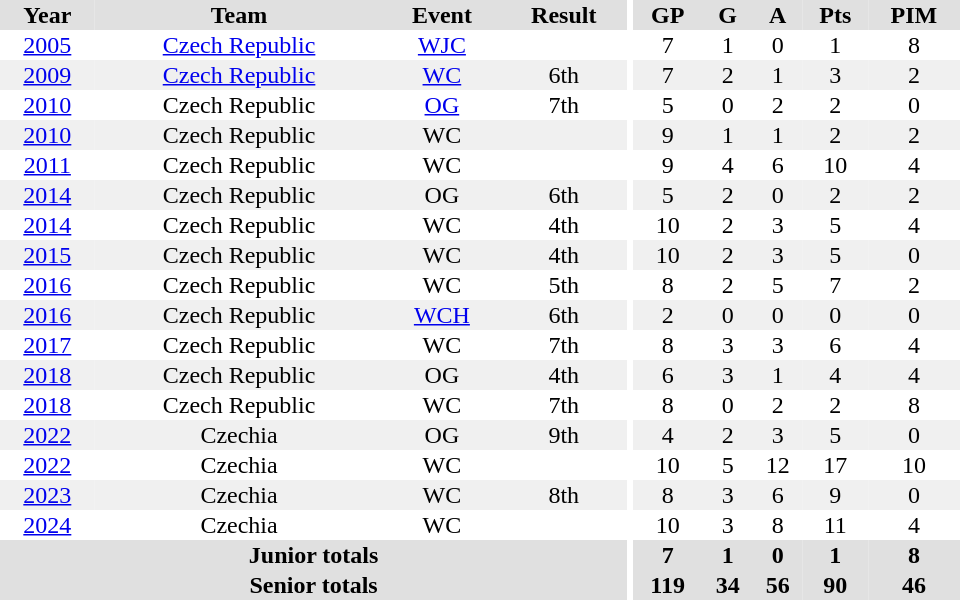<table border="0" cellpadding="1" cellspacing="0" ID="Table3" style="text-align:center; width:40em">
<tr bgcolor="#e0e0e0">
<th>Year</th>
<th>Team</th>
<th>Event</th>
<th>Result</th>
<th rowspan="102" bgcolor="#ffffff"></th>
<th>GP</th>
<th>G</th>
<th>A</th>
<th>Pts</th>
<th>PIM</th>
</tr>
<tr>
<td><a href='#'>2005</a></td>
<td><a href='#'>Czech Republic</a></td>
<td><a href='#'>WJC</a></td>
<td></td>
<td>7</td>
<td>1</td>
<td>0</td>
<td>1</td>
<td>8</td>
</tr>
<tr bgcolor="#f0f0f0">
<td><a href='#'>2009</a></td>
<td><a href='#'>Czech Republic</a></td>
<td><a href='#'>WC</a></td>
<td>6th</td>
<td>7</td>
<td>2</td>
<td>1</td>
<td>3</td>
<td>2</td>
</tr>
<tr>
<td><a href='#'>2010</a></td>
<td>Czech Republic</td>
<td><a href='#'>OG</a></td>
<td>7th</td>
<td>5</td>
<td>0</td>
<td>2</td>
<td>2</td>
<td>0</td>
</tr>
<tr bgcolor="#f0f0f0">
<td><a href='#'>2010</a></td>
<td>Czech Republic</td>
<td>WC</td>
<td></td>
<td>9</td>
<td>1</td>
<td>1</td>
<td>2</td>
<td>2</td>
</tr>
<tr>
<td><a href='#'>2011</a></td>
<td>Czech Republic</td>
<td>WC</td>
<td></td>
<td>9</td>
<td>4</td>
<td>6</td>
<td>10</td>
<td>4</td>
</tr>
<tr bgcolor="#f0f0f0">
<td><a href='#'>2014</a></td>
<td>Czech Republic</td>
<td>OG</td>
<td>6th</td>
<td>5</td>
<td>2</td>
<td>0</td>
<td>2</td>
<td>2</td>
</tr>
<tr>
<td><a href='#'>2014</a></td>
<td>Czech Republic</td>
<td>WC</td>
<td>4th</td>
<td>10</td>
<td>2</td>
<td>3</td>
<td>5</td>
<td>4</td>
</tr>
<tr bgcolor="#f0f0f0">
<td><a href='#'>2015</a></td>
<td>Czech Republic</td>
<td>WC</td>
<td>4th</td>
<td>10</td>
<td>2</td>
<td>3</td>
<td>5</td>
<td>0</td>
</tr>
<tr>
<td><a href='#'>2016</a></td>
<td>Czech Republic</td>
<td>WC</td>
<td>5th</td>
<td>8</td>
<td>2</td>
<td>5</td>
<td>7</td>
<td>2</td>
</tr>
<tr bgcolor="#f0f0f0">
<td><a href='#'>2016</a></td>
<td>Czech Republic</td>
<td><a href='#'>WCH</a></td>
<td>6th</td>
<td>2</td>
<td>0</td>
<td>0</td>
<td>0</td>
<td>0</td>
</tr>
<tr>
<td><a href='#'>2017</a></td>
<td>Czech Republic</td>
<td>WC</td>
<td>7th</td>
<td>8</td>
<td>3</td>
<td>3</td>
<td>6</td>
<td>4</td>
</tr>
<tr bgcolor="#f0f0f0">
<td><a href='#'>2018</a></td>
<td>Czech Republic</td>
<td>OG</td>
<td>4th</td>
<td>6</td>
<td>3</td>
<td>1</td>
<td>4</td>
<td>4</td>
</tr>
<tr>
<td><a href='#'>2018</a></td>
<td>Czech Republic</td>
<td>WC</td>
<td>7th</td>
<td>8</td>
<td>0</td>
<td>2</td>
<td>2</td>
<td>8</td>
</tr>
<tr bgcolor="#f0f0f0">
<td><a href='#'>2022</a></td>
<td>Czechia</td>
<td>OG</td>
<td>9th</td>
<td>4</td>
<td>2</td>
<td>3</td>
<td>5</td>
<td>0</td>
</tr>
<tr>
<td><a href='#'>2022</a></td>
<td>Czechia</td>
<td>WC</td>
<td></td>
<td>10</td>
<td>5</td>
<td>12</td>
<td>17</td>
<td>10</td>
</tr>
<tr bgcolor="#f0f0f0">
<td><a href='#'>2023</a></td>
<td>Czechia</td>
<td>WC</td>
<td>8th</td>
<td>8</td>
<td>3</td>
<td>6</td>
<td>9</td>
<td>0</td>
</tr>
<tr>
<td><a href='#'>2024</a></td>
<td>Czechia</td>
<td>WC</td>
<td></td>
<td>10</td>
<td>3</td>
<td>8</td>
<td>11</td>
<td>4</td>
</tr>
<tr bgcolor="#e0e0e0">
<th colspan=4>Junior totals</th>
<th>7</th>
<th>1</th>
<th>0</th>
<th>1</th>
<th>8</th>
</tr>
<tr bgcolor="#e0e0e0">
<th colspan=4>Senior totals</th>
<th>119</th>
<th>34</th>
<th>56</th>
<th>90</th>
<th>46</th>
</tr>
</table>
